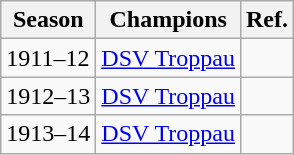<table class="wikitable">
<tr>
<th>Season</th>
<th>Champions</th>
<th>Ref.</th>
</tr>
<tr>
<td>1911–12</td>
<td><a href='#'>DSV Troppau</a></td>
<td></td>
</tr>
<tr>
<td>1912–13</td>
<td><a href='#'>DSV Troppau</a></td>
<td></td>
</tr>
<tr>
<td>1913–14</td>
<td><a href='#'>DSV Troppau</a></td>
<td></td>
</tr>
</table>
